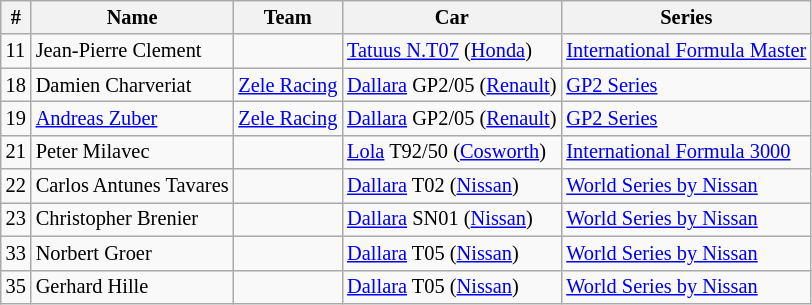<table class="wikitable" style="font-size: 85%;">
<tr>
<th>#</th>
<th>Name</th>
<th>Team</th>
<th>Car</th>
<th>Series</th>
</tr>
<tr>
<td>11</td>
<td> Jean-Pierre Clement</td>
<td></td>
<td><a href='#'>Tatuus N.T07</a> (<a href='#'>Honda</a>)</td>
<td><a href='#'>International Formula Master</a></td>
</tr>
<tr>
<td>18</td>
<td> Damien Charveriat</td>
<td><a href='#'>Zele Racing</a></td>
<td><a href='#'>Dallara</a> GP2/05 (<a href='#'>Renault</a>)</td>
<td><a href='#'>GP2 Series</a></td>
</tr>
<tr>
<td>19</td>
<td> <a href='#'>Andreas Zuber</a></td>
<td><a href='#'>Zele Racing</a></td>
<td><a href='#'>Dallara</a> GP2/05 (<a href='#'>Renault</a>)</td>
<td><a href='#'>GP2 Series</a></td>
</tr>
<tr>
<td>21</td>
<td> Peter Milavec</td>
<td></td>
<td><a href='#'>Lola</a> T92/50 (<a href='#'>Cosworth</a>)</td>
<td><a href='#'>International Formula 3000</a></td>
</tr>
<tr>
<td>22</td>
<td> Carlos Antunes Tavares</td>
<td></td>
<td><a href='#'>Dallara</a> T02 (<a href='#'>Nissan</a>)</td>
<td><a href='#'>World Series by Nissan</a></td>
</tr>
<tr>
<td>23</td>
<td> Christopher Brenier</td>
<td></td>
<td><a href='#'>Dallara</a> SN01 (<a href='#'>Nissan</a>)</td>
<td><a href='#'>World Series by Nissan</a></td>
</tr>
<tr>
<td>33</td>
<td> Norbert Groer</td>
<td></td>
<td><a href='#'>Dallara</a> T05 (<a href='#'>Nissan</a>)</td>
<td><a href='#'>World Series by Nissan</a></td>
</tr>
<tr>
<td>35</td>
<td> Gerhard Hille</td>
<td></td>
<td><a href='#'>Dallara</a> T05 (<a href='#'>Nissan</a>)</td>
<td><a href='#'>World Series by Nissan</a></td>
</tr>
</table>
